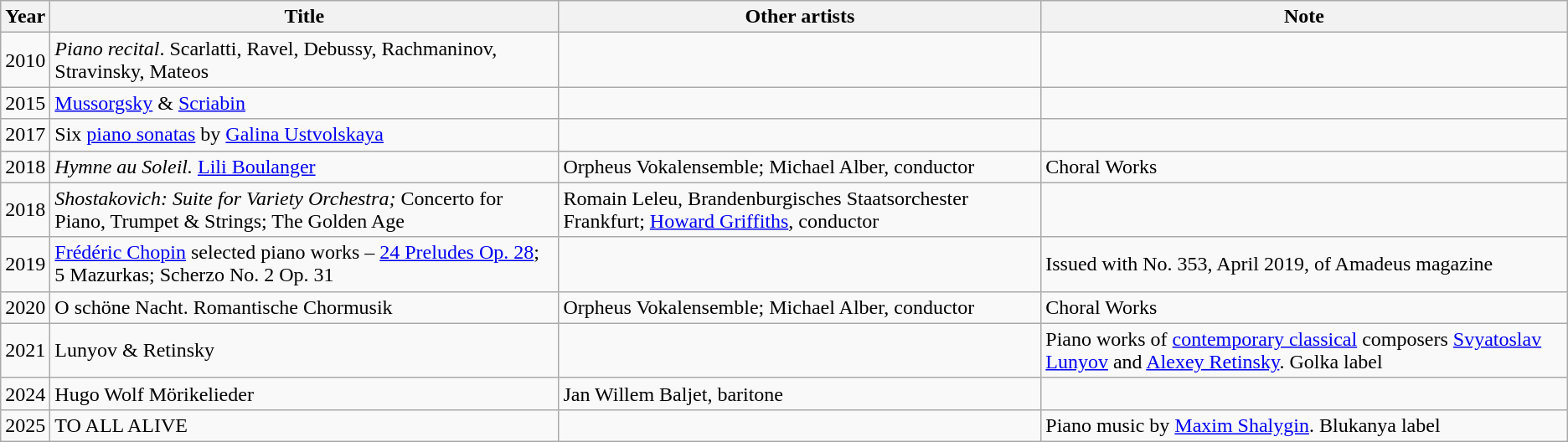<table class="wikitable sortable">
<tr>
<th>Year</th>
<th>Title</th>
<th>Other artists</th>
<th>Note</th>
</tr>
<tr>
<td>2010</td>
<td><em>Piano recital</em>. Scarlatti, Ravel, Debussy, Rachmaninov, Stravinsky, Mateos</td>
<td></td>
<td></td>
</tr>
<tr>
<td>2015</td>
<td><a href='#'>Mussorgsky</a> & <a href='#'>Scriabin</a></td>
<td></td>
<td></td>
</tr>
<tr>
<td>2017</td>
<td>Six <a href='#'>piano sonatas</a> by <a href='#'>Galina Ustvolskaya</a></td>
<td></td>
<td></td>
</tr>
<tr>
<td>2018</td>
<td><em>Hymne au Soleil.</em> <a href='#'>Lili Boulanger</a></td>
<td>Orpheus Vokalensemble; Michael Alber, conductor</td>
<td>Choral Works</td>
</tr>
<tr>
<td>2018</td>
<td><em>Shostakovich: Suite for Variety Orchestra;</em> Concerto for Piano, Trumpet & Strings; The Golden Age</td>
<td>Romain Leleu, Brandenburgisches Staatsorchester Frankfurt; <a href='#'>Howard Griffiths</a>, conductor</td>
<td></td>
</tr>
<tr>
<td>2019</td>
<td><a href='#'>Frédéric Chopin</a> selected piano works – <a href='#'>24 Preludes Op. 28</a>; 5 Mazurkas; Scherzo No. 2 Op. 31</td>
<td></td>
<td>Issued with No. 353, April 2019, of Amadeus magazine</td>
</tr>
<tr>
<td>2020</td>
<td>O schöne Nacht. Romantische Chormusik</td>
<td>Orpheus Vokalensemble; Michael Alber, conductor</td>
<td>Choral Works</td>
</tr>
<tr>
<td>2021</td>
<td>Lunyov & Retinsky</td>
<td></td>
<td>Piano works of <a href='#'>contemporary classical</a> composers <a href='#'>Svyatoslav Lunyov</a> and <a href='#'>Alexey Retinsky</a>. Golka label</td>
</tr>
<tr>
<td>2024</td>
<td>Hugo Wolf Mörikelieder</td>
<td>Jan Willem Baljet, baritone</td>
<td></td>
</tr>
<tr>
<td>2025</td>
<td>TO ALL ALIVE</td>
<td></td>
<td>Piano music by <a href='#'>Maxim Shalygin</a>. Blukanya label</td>
</tr>
</table>
